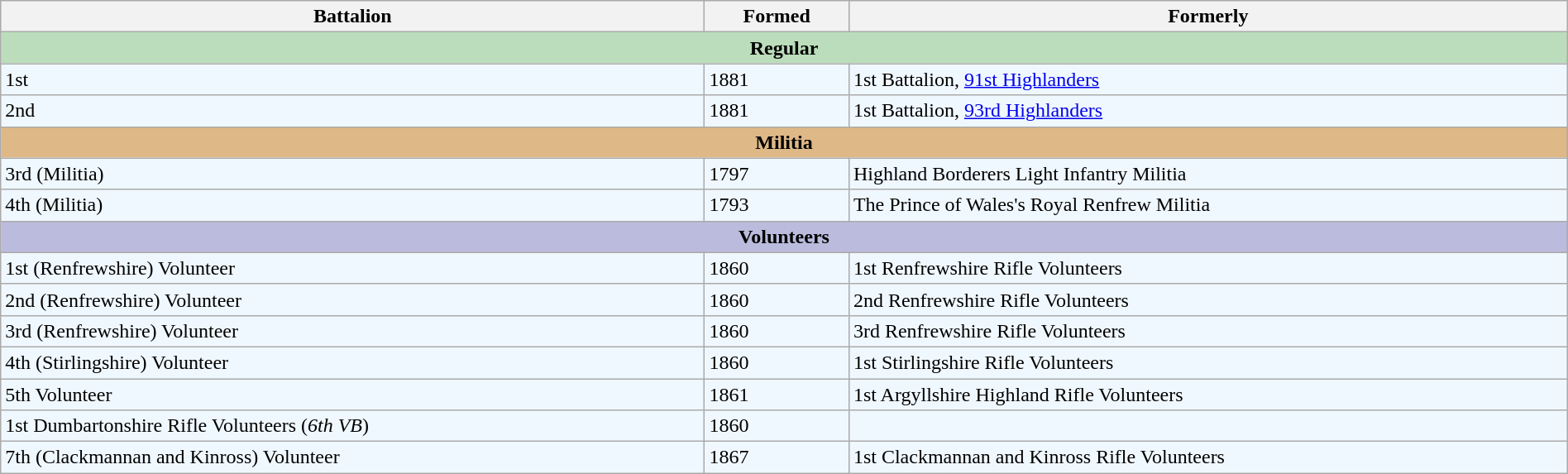<table class="wikitable" style="width:100%;">
<tr>
<th>Battalion</th>
<th>Formed</th>
<th>Formerly</th>
</tr>
<tr>
<th colspan="5" style="background:#bdb;">Regular</th>
</tr>
<tr style="background:#f0f8ff;">
<td>1st</td>
<td>1881</td>
<td>1st Battalion, <a href='#'>91st Highlanders</a></td>
</tr>
<tr style="background:#f0f8ff;">
<td>2nd</td>
<td>1881</td>
<td>1st Battalion, <a href='#'>93rd Highlanders</a></td>
</tr>
<tr>
<th colspan="5" style="background:#deb887;">Militia</th>
</tr>
<tr style="background:#f0f8ff;">
<td>3rd (Militia)</td>
<td>1797</td>
<td>Highland Borderers Light Infantry Militia</td>
</tr>
<tr style="background:#f0f8ff;">
<td>4th (Militia)</td>
<td>1793</td>
<td>The Prince of Wales's Royal Renfrew Militia</td>
</tr>
<tr>
<th colspan="5" style="background:#bbd;">Volunteers</th>
</tr>
<tr style="background:#f0f8ff;">
<td>1st (Renfrewshire) Volunteer</td>
<td>1860</td>
<td>1st Renfrewshire Rifle Volunteers</td>
</tr>
<tr style="background:#f0f8ff;">
<td>2nd (Renfrewshire) Volunteer</td>
<td>1860</td>
<td>2nd Renfrewshire Rifle Volunteers</td>
</tr>
<tr style="background:#f0f8ff;">
<td>3rd (Renfrewshire) Volunteer</td>
<td>1860</td>
<td>3rd Renfrewshire Rifle Volunteers</td>
</tr>
<tr style="background:#f0f8ff;">
<td>4th (Stirlingshire) Volunteer</td>
<td>1860</td>
<td>1st Stirlingshire Rifle Volunteers</td>
</tr>
<tr style="background:#f0f8ff;">
<td>5th Volunteer</td>
<td>1861</td>
<td>1st Argyllshire Highland Rifle Volunteers</td>
</tr>
<tr style="background:#f0f8ff;">
<td>1st Dumbartonshire Rifle Volunteers (<em>6th VB</em>)</td>
<td>1860</td>
<td></td>
</tr>
<tr style="background:#f0f8ff;">
<td>7th (Clackmannan and Kinross) Volunteer</td>
<td>1867</td>
<td>1st Clackmannan and Kinross Rifle Volunteers</td>
</tr>
</table>
